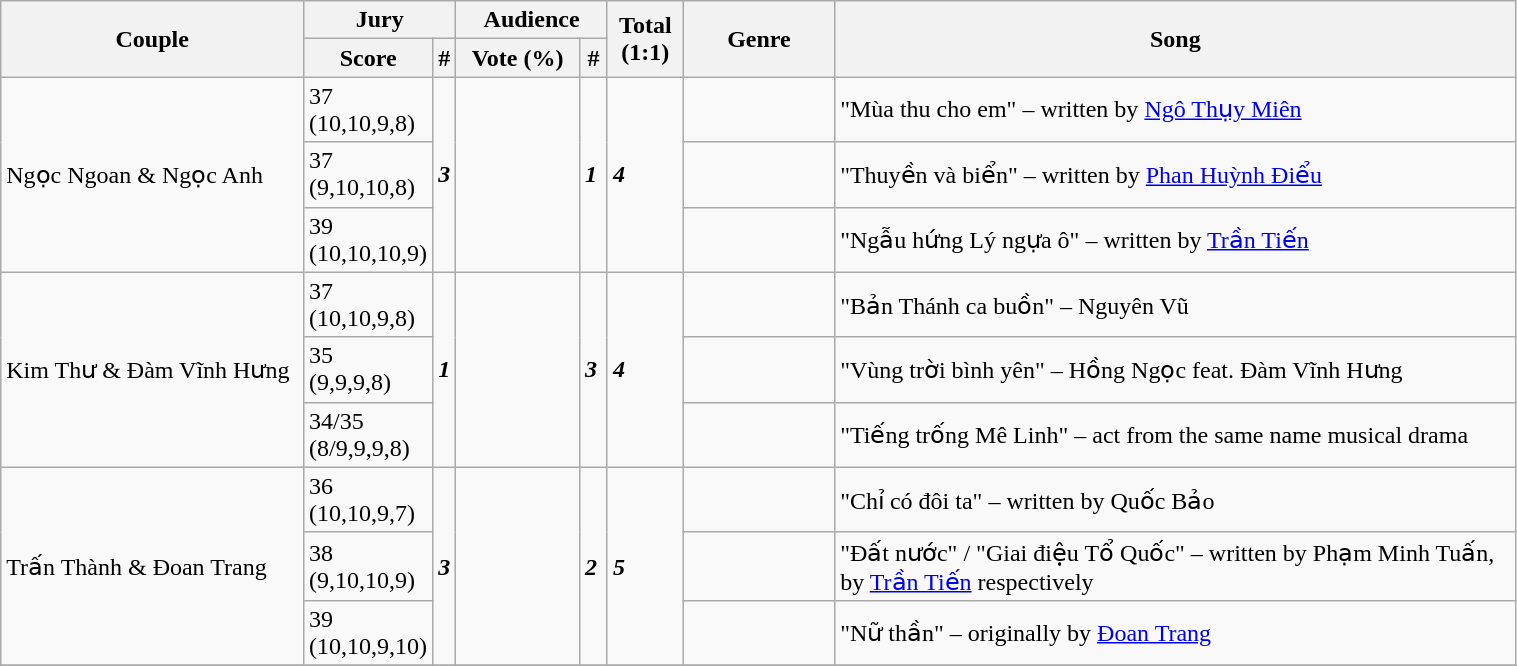<table class="wikitable" style="width:80%;">
<tr>
<th rowspan=2 style="width:20%;">Couple</th>
<th colspan=2 style="width:10%;">Jury</th>
<th colspan=2 style="width:10%;">Audience</th>
<th rowspan=2 style="width:5%;">Total<br> (1:1)</th>
<th rowspan=2 style="width:10%;">Genre</th>
<th rowspan=2 style="width:45%;">Song</th>
</tr>
<tr>
<th>Score</th>
<th>#</th>
<th>Vote (%)</th>
<th>#</th>
</tr>
<tr>
<td rowspan=3>Ngọc Ngoan & Ngọc Anh</td>
<td>37<br> (10,10,9,8)</td>
<td rowspan=3><strong><em>3</em></strong></td>
<td rowspan=3></td>
<td rowspan=3><strong><em>1</em></strong></td>
<td rowspan=3><strong><em>4</em></strong></td>
<td></td>
<td>"Mùa thu cho em" – written by <a href='#'>Ngô Thụy Miên</a></td>
</tr>
<tr>
<td>37<br> (9,10,10,8)</td>
<td></td>
<td>"Thuyền và biển" – written by <a href='#'>Phan Huỳnh Điểu</a></td>
</tr>
<tr>
<td>39<br> (10,10,10,9)</td>
<td></td>
<td>"Ngẫu hứng Lý ngựa ô" – written by <a href='#'>Trần Tiến</a></td>
</tr>
<tr>
<td rowspan=3>Kim Thư & Đàm Vĩnh Hưng</td>
<td>37<br> (10,10,9,8)</td>
<td rowspan=3><strong><em>1</em></strong></td>
<td rowspan=3></td>
<td rowspan=3><strong><em>3</em></strong></td>
<td rowspan=3><strong><em>4</em></strong></td>
<td></td>
<td>"Bản Thánh ca buồn" – Nguyên Vũ</td>
</tr>
<tr>
<td>35<br> (9,9,9,8)</td>
<td></td>
<td>"Vùng trời bình yên" – Hồng Ngọc feat. Đàm Vĩnh Hưng</td>
</tr>
<tr>
<td>34/35<br> (8/9,9,9,8)</td>
<td></td>
<td>"Tiếng trống Mê Linh" – act from the same name musical drama</td>
</tr>
<tr>
<td rowspan=3>Trấn Thành & Đoan Trang</td>
<td>36<br> (10,10,9,7)</td>
<td rowspan=3><strong><em>3</em></strong></td>
<td rowspan=3></td>
<td rowspan=3><strong><em>2</em></strong></td>
<td rowspan=3><strong><em>5</em></strong></td>
<td></td>
<td>"Chỉ có đôi ta" – written by Quốc Bảo</td>
</tr>
<tr>
<td>38<br> (9,10,10,9)</td>
<td></td>
<td>"Đất nước" / "Giai điệu Tổ Quốc" – written by Phạm Minh Tuấn, by <a href='#'>Trần Tiến</a> respectively</td>
</tr>
<tr>
<td>39 <br> (10,10,9,10)</td>
<td></td>
<td>"Nữ thần" – originally by <a href='#'>Đoan Trang</a></td>
</tr>
<tr>
</tr>
</table>
